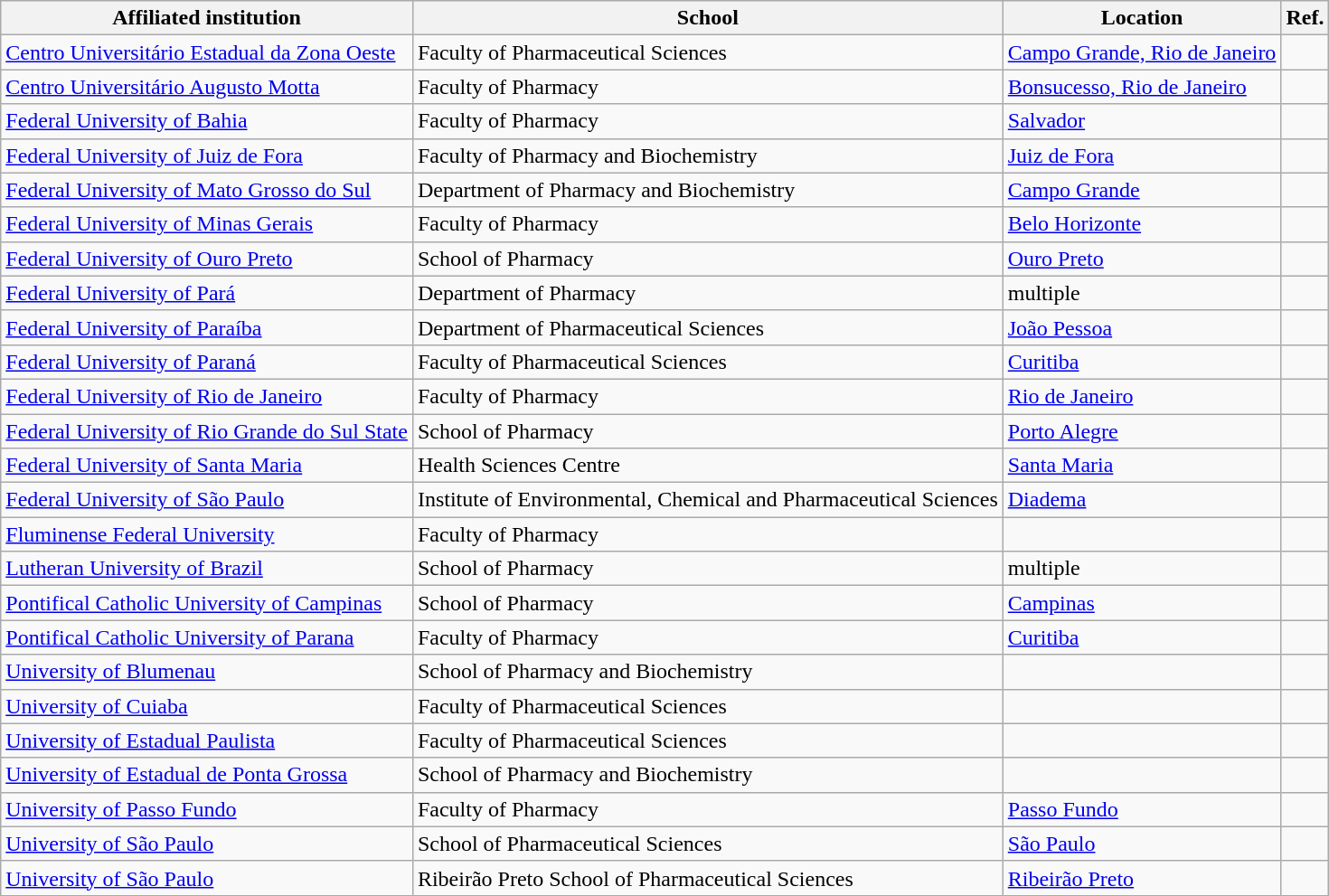<table class="wikitable sortable">
<tr>
<th>Affiliated institution</th>
<th>School</th>
<th>Location</th>
<th>Ref.</th>
</tr>
<tr>
<td><a href='#'>Centro Universitário Estadual da Zona Oeste</a></td>
<td>Faculty of Pharmaceutical Sciences</td>
<td><a href='#'>Campo Grande, Rio de Janeiro</a></td>
<td></td>
</tr>
<tr>
<td><a href='#'>Centro Universitário Augusto Motta</a></td>
<td>Faculty of Pharmacy</td>
<td><a href='#'>Bonsucesso, Rio de Janeiro</a></td>
<td></td>
</tr>
<tr>
<td><a href='#'>Federal University of Bahia</a></td>
<td>Faculty of Pharmacy</td>
<td><a href='#'>Salvador</a></td>
<td></td>
</tr>
<tr>
<td><a href='#'>Federal University of Juiz de Fora</a></td>
<td>Faculty of Pharmacy and Biochemistry</td>
<td><a href='#'>Juiz de Fora</a></td>
<td></td>
</tr>
<tr>
<td><a href='#'>Federal University of Mato Grosso do Sul</a></td>
<td>Department of Pharmacy and Biochemistry</td>
<td><a href='#'>Campo Grande</a></td>
<td></td>
</tr>
<tr>
<td><a href='#'>Federal University of Minas Gerais</a></td>
<td>Faculty of Pharmacy</td>
<td><a href='#'>Belo Horizonte</a></td>
<td></td>
</tr>
<tr>
<td><a href='#'>Federal University of Ouro Preto</a></td>
<td>School of Pharmacy</td>
<td><a href='#'>Ouro Preto</a></td>
<td></td>
</tr>
<tr>
<td><a href='#'>Federal University of Pará</a></td>
<td>Department of Pharmacy</td>
<td>multiple</td>
<td></td>
</tr>
<tr>
<td><a href='#'>Federal University of Paraíba</a></td>
<td>Department of Pharmaceutical Sciences</td>
<td><a href='#'>João Pessoa</a></td>
<td></td>
</tr>
<tr>
<td><a href='#'>Federal University of Paraná</a></td>
<td>Faculty of Pharmaceutical Sciences</td>
<td><a href='#'>Curitiba</a></td>
<td></td>
</tr>
<tr>
<td><a href='#'>Federal University of Rio de Janeiro</a></td>
<td>Faculty of Pharmacy</td>
<td><a href='#'>Rio de Janeiro</a></td>
<td></td>
</tr>
<tr>
<td><a href='#'>Federal University of Rio Grande do Sul State</a></td>
<td>School of Pharmacy</td>
<td><a href='#'>Porto Alegre</a></td>
<td></td>
</tr>
<tr>
<td><a href='#'>Federal University of Santa Maria</a></td>
<td>Health Sciences Centre</td>
<td><a href='#'>Santa Maria</a></td>
<td></td>
</tr>
<tr>
<td><a href='#'>Federal University of São Paulo</a></td>
<td>Institute of Environmental, Chemical and Pharmaceutical Sciences</td>
<td><a href='#'>Diadema</a></td>
<td></td>
</tr>
<tr>
<td><a href='#'>Fluminense Federal University</a></td>
<td>Faculty of Pharmacy</td>
<td></td>
<td></td>
</tr>
<tr>
<td><a href='#'>Lutheran University of Brazil</a></td>
<td>School of Pharmacy</td>
<td>multiple</td>
<td></td>
</tr>
<tr>
<td><a href='#'>Pontifical Catholic University of Campinas</a></td>
<td>School of Pharmacy</td>
<td><a href='#'>Campinas</a></td>
<td></td>
</tr>
<tr>
<td><a href='#'>Pontifical Catholic University of Parana</a></td>
<td>Faculty of Pharmacy</td>
<td><a href='#'>Curitiba</a></td>
<td></td>
</tr>
<tr>
<td><a href='#'>University of Blumenau</a></td>
<td>School of Pharmacy and Biochemistry</td>
<td></td>
<td></td>
</tr>
<tr>
<td><a href='#'>University of Cuiaba</a></td>
<td>Faculty of Pharmaceutical Sciences</td>
<td></td>
<td></td>
</tr>
<tr>
<td><a href='#'>University of Estadual Paulista</a></td>
<td>Faculty of Pharmaceutical Sciences</td>
<td></td>
<td></td>
</tr>
<tr>
<td><a href='#'>University of Estadual de Ponta Grossa</a></td>
<td>School of Pharmacy and Biochemistry</td>
<td></td>
<td></td>
</tr>
<tr>
<td><a href='#'>University of Passo Fundo</a></td>
<td>Faculty of Pharmacy</td>
<td><a href='#'>Passo Fundo</a></td>
<td></td>
</tr>
<tr>
<td><a href='#'>University of São Paulo</a></td>
<td>School of Pharmaceutical Sciences</td>
<td><a href='#'>São Paulo</a></td>
<td></td>
</tr>
<tr>
<td><a href='#'>University of São Paulo</a></td>
<td>Ribeirão Preto School of Pharmaceutical Sciences</td>
<td><a href='#'>Ribeirão Preto</a></td>
<td></td>
</tr>
</table>
